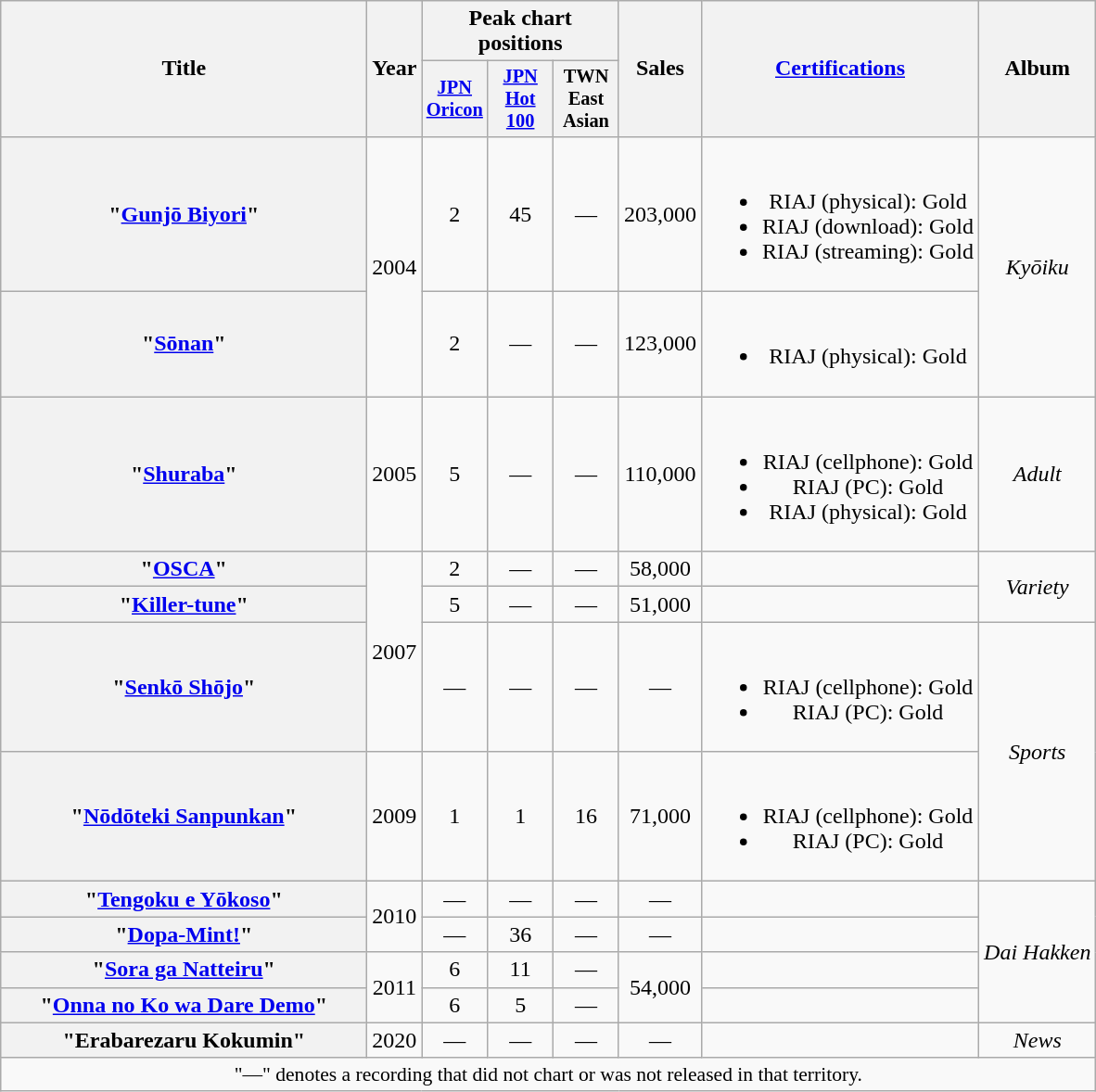<table class="wikitable plainrowheaders" style="text-align:center;">
<tr>
<th scope="col" rowspan="2" style="width:16em;">Title</th>
<th scope="col" rowspan="2">Year</th>
<th scope="col" colspan="3">Peak chart positions</th>
<th scope="col" rowspan="2">Sales</th>
<th scope="col" rowspan="2" style="width:12em;"><a href='#'>Certifications</a></th>
<th scope="col" rowspan="2">Album</th>
</tr>
<tr>
<th style="width:3em;font-size:85%"><a href='#'>JPN<br>Oricon</a><br></th>
<th style="width:3em;font-size:85%"><a href='#'>JPN<br>Hot<br>100</a><br></th>
<th style="width:3em;font-size:85%">TWN East Asian<br></th>
</tr>
<tr>
<th scope="row">"<a href='#'>Gunjō Biyori</a>"</th>
<td rowspan="2">2004</td>
<td>2</td>
<td>45</td>
<td>—</td>
<td>203,000</td>
<td><br><ul><li>RIAJ <span>(physical)</span>: Gold</li><li>RIAJ <span>(download)</span>: Gold</li><li>RIAJ <span>(streaming)</span>: Gold</li></ul></td>
<td rowspan=2><em>Kyōiku</em></td>
</tr>
<tr>
<th scope="row">"<a href='#'>Sōnan</a>"</th>
<td>2</td>
<td>—</td>
<td>—</td>
<td>123,000</td>
<td><br><ul><li>RIAJ <span>(physical)</span>: Gold</li></ul></td>
</tr>
<tr>
<th scope="row">"<a href='#'>Shuraba</a>"</th>
<td rowspan="1">2005</td>
<td>5</td>
<td>—</td>
<td>—</td>
<td>110,000</td>
<td><br><ul><li>RIAJ <span>(cellphone)</span>: Gold</li><li>RIAJ <span>(PC)</span>: Gold</li><li>RIAJ <span>(physical)</span>: Gold</li></ul></td>
<td rowspan=1><em>Adult</em></td>
</tr>
<tr>
<th scope="row">"<a href='#'>OSCA</a>"</th>
<td rowspan="3">2007</td>
<td>2</td>
<td>—</td>
<td>—</td>
<td>58,000</td>
<td></td>
<td rowspan=2><em>Variety</em></td>
</tr>
<tr>
<th scope="row">"<a href='#'>Killer-tune</a>"</th>
<td>5</td>
<td>—</td>
<td>—</td>
<td>51,000</td>
<td></td>
</tr>
<tr>
<th scope="row">"<a href='#'>Senkō Shōjo</a>"</th>
<td>—</td>
<td>—</td>
<td>—</td>
<td>—</td>
<td><br><ul><li>RIAJ <span>(cellphone)</span>: Gold</li><li>RIAJ <span>(PC)</span>: Gold</li></ul></td>
<td rowspan=2><em>Sports</em></td>
</tr>
<tr>
<th scope="row">"<a href='#'>Nōdōteki Sanpunkan</a>"</th>
<td rowspan="1">2009</td>
<td>1</td>
<td>1</td>
<td>16</td>
<td>71,000</td>
<td><br><ul><li>RIAJ <span>(cellphone)</span>: Gold</li><li>RIAJ <span>(PC)</span>: Gold</li></ul></td>
</tr>
<tr>
<th scope="row">"<a href='#'>Tengoku e Yōkoso</a>"</th>
<td rowspan="2">2010</td>
<td>—</td>
<td>—</td>
<td>—</td>
<td>—</td>
<td></td>
<td rowspan=4><em>Dai Hakken</em></td>
</tr>
<tr>
<th scope="row">"<a href='#'>Dopa-Mint!</a>"</th>
<td>—</td>
<td>36</td>
<td>—</td>
<td>—</td>
<td></td>
</tr>
<tr>
<th scope="row">"<a href='#'>Sora ga Natteiru</a>"</th>
<td rowspan="2">2011</td>
<td>6</td>
<td>11</td>
<td>—</td>
<td rowspan="2">54,000</td>
<td></td>
</tr>
<tr>
<th scope="row">"<a href='#'>Onna no Ko wa Dare Demo</a>"</th>
<td>6</td>
<td>5</td>
<td>—</td>
<td></td>
</tr>
<tr>
<th scope="row">"Erabarezaru Kokumin"</th>
<td>2020</td>
<td>—</td>
<td>—</td>
<td>—</td>
<td>—</td>
<td></td>
<td><em>News</em></td>
</tr>
<tr>
<td align="center" colspan="8" style="font-size:90%">"—" denotes a recording that did not chart or was not released in that territory.</td>
</tr>
</table>
